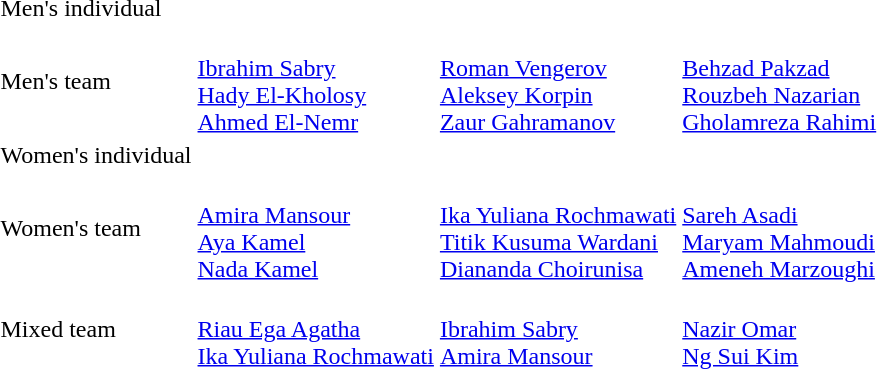<table>
<tr>
<td>Men's individual</td>
<td></td>
<td></td>
<td></td>
</tr>
<tr>
<td>Men's team</td>
<td><br><a href='#'>Ibrahim Sabry</a><br><a href='#'>Hady El-Kholosy</a><br><a href='#'>Ahmed El-Nemr</a></td>
<td><br><a href='#'>Roman Vengerov</a><br><a href='#'>Aleksey Korpin</a><br><a href='#'>Zaur Gahramanov</a></td>
<td><br><a href='#'>Behzad Pakzad</a><br><a href='#'>Rouzbeh Nazarian</a><br><a href='#'>Gholamreza Rahimi</a></td>
</tr>
<tr>
<td>Women's individual</td>
<td></td>
<td></td>
<td></td>
</tr>
<tr>
<td>Women's team</td>
<td><br><a href='#'>Amira Mansour</a><br><a href='#'>Aya Kamel</a><br><a href='#'>Nada Kamel</a></td>
<td><br><a href='#'>Ika Yuliana Rochmawati</a><br><a href='#'>Titik Kusuma Wardani</a><br><a href='#'>Diananda Choirunisa</a></td>
<td><br><a href='#'>Sareh Asadi</a><br><a href='#'>Maryam Mahmoudi</a><br><a href='#'>Ameneh Marzoughi</a></td>
</tr>
<tr>
<td>Mixed team</td>
<td><br><a href='#'>Riau Ega Agatha</a><br><a href='#'>Ika Yuliana Rochmawati</a></td>
<td><br><a href='#'>Ibrahim Sabry</a><br><a href='#'>Amira Mansour</a></td>
<td><br><a href='#'>Nazir Omar</a><br><a href='#'>Ng Sui Kim</a></td>
</tr>
</table>
